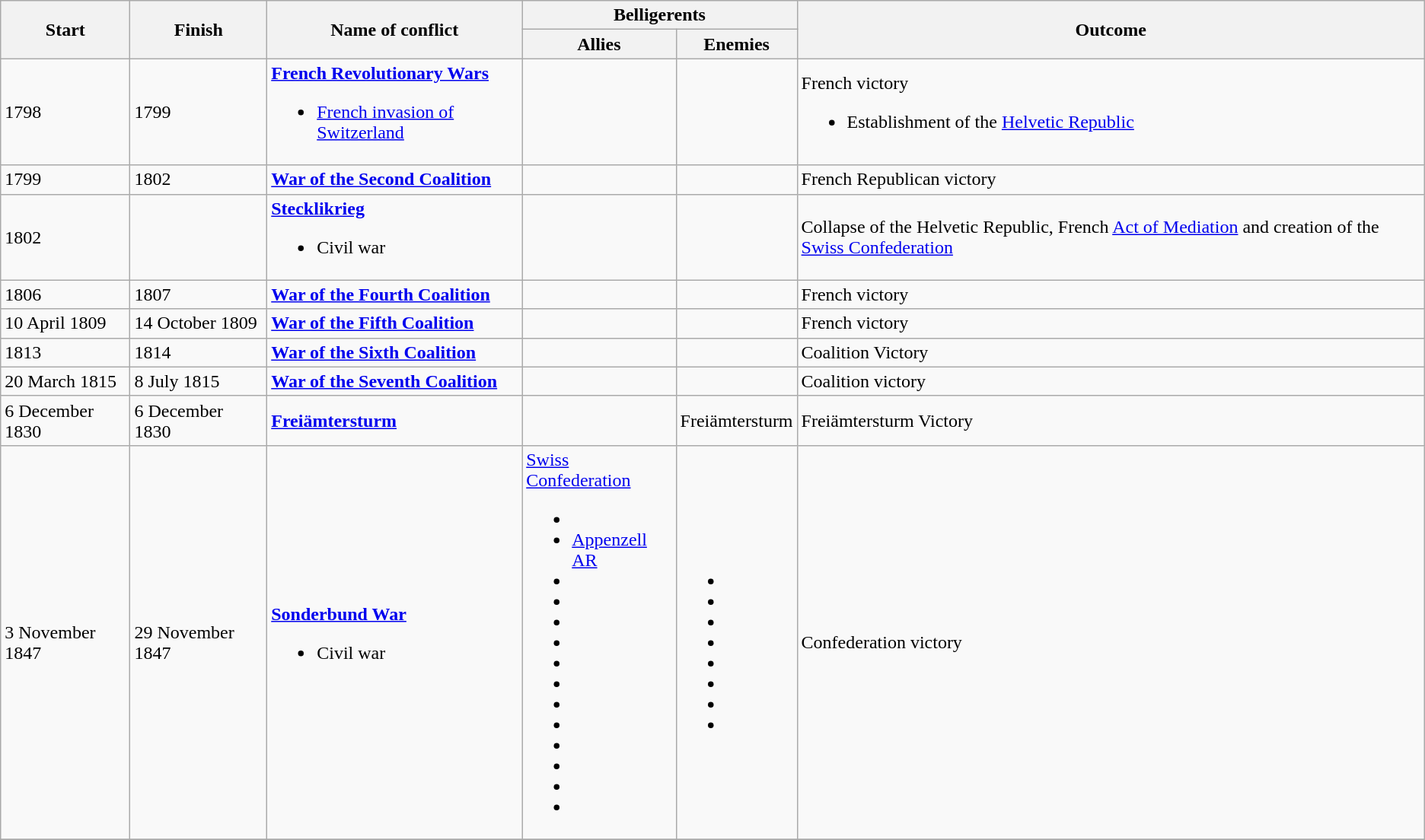<table class="wikitable">
<tr>
<th rowspan="2">Start</th>
<th rowspan="2">Finish</th>
<th rowspan="2">Name of conflict</th>
<th colspan="2">Belligerents</th>
<th rowspan="2">Outcome</th>
</tr>
<tr>
<th>Allies</th>
<th>Enemies</th>
</tr>
<tr>
<td>1798</td>
<td>1799</td>
<td><strong><a href='#'>French Revolutionary Wars</a></strong><br><ul><li><a href='#'>French invasion of Switzerland</a></li></ul></td>
<td></td>
<td></td>
<td>French victory<br><ul><li>Establishment of the <a href='#'>Helvetic Republic</a></li></ul></td>
</tr>
<tr>
<td>1799</td>
<td>1802</td>
<td><strong><a href='#'>War of the Second Coalition</a></strong></td>
<td></td>
<td></td>
<td>French Republican victory</td>
</tr>
<tr>
<td>1802</td>
<td></td>
<td><strong><a href='#'>Stecklikrieg</a></strong><br><ul><li>Civil war</li></ul></td>
<td></td>
<td></td>
<td>Collapse of the Helvetic Republic, French <a href='#'>Act of Mediation</a> and creation of the <a href='#'>Swiss Confederation</a></td>
</tr>
<tr>
<td>1806</td>
<td>1807</td>
<td><strong><a href='#'>War of the Fourth Coalition</a></strong></td>
<td></td>
<td></td>
<td>French victory</td>
</tr>
<tr>
<td>10 April 1809</td>
<td>14 October 1809</td>
<td><strong><a href='#'>War of the Fifth Coalition</a></strong></td>
<td></td>
<td></td>
<td>French victory</td>
</tr>
<tr>
<td>1813</td>
<td>1814</td>
<td><strong><a href='#'>War of the Sixth Coalition</a></strong></td>
<td></td>
<td></td>
<td>Coalition Victory</td>
</tr>
<tr>
<td>20 March 1815</td>
<td>8 July 1815</td>
<td><strong><a href='#'>War of the Seventh Coalition</a></strong></td>
<td></td>
<td></td>
<td>Coalition victory</td>
</tr>
<tr>
<td>6 December 1830</td>
<td>6 December 1830</td>
<td><strong><a href='#'>Freiämtersturm</a></strong></td>
<td></td>
<td>Freiämtersturm</td>
<td>Freiämtersturm Victory</td>
</tr>
<tr>
<td>3 November 1847</td>
<td>29 November 1847</td>
<td><strong><a href='#'>Sonderbund War</a></strong><br><ul><li>Civil war</li></ul></td>
<td> <a href='#'>Swiss Confederation</a><br><ul><li></li><li> <a href='#'>Appenzell AR</a></li><li></li><li></li><li></li><li></li><li></li><li></li><li></li><li></li><li></li><li></li><li></li><li></li></ul></td>
<td><br><ul><li></li><li></li><li></li><li></li><li></li><li></li><li></li><li></li></ul></td>
<td>Confederation victory</td>
</tr>
<tr>
</tr>
</table>
